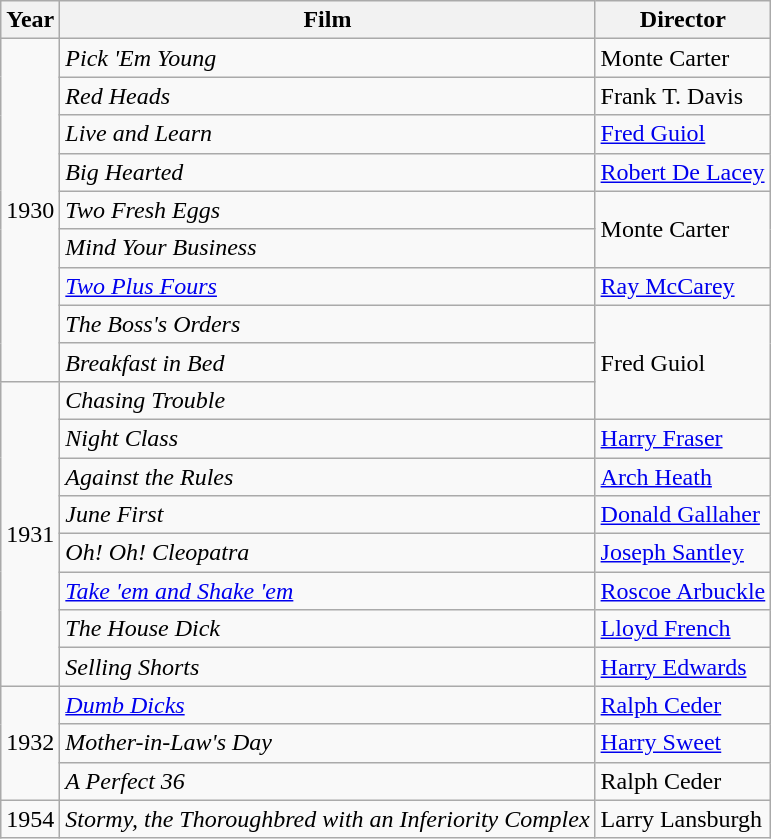<table class="wikitable">
<tr>
<th>Year</th>
<th>Film</th>
<th>Director</th>
</tr>
<tr>
<td rowspan=9>1930</td>
<td><em>Pick 'Em Young</em></td>
<td>Monte Carter</td>
</tr>
<tr>
<td><em>Red Heads</em></td>
<td>Frank T. Davis</td>
</tr>
<tr>
<td><em>Live and Learn</em></td>
<td><a href='#'>Fred Guiol</a></td>
</tr>
<tr>
<td><em>Big Hearted</em></td>
<td><a href='#'>Robert De Lacey</a></td>
</tr>
<tr>
<td><em>Two Fresh Eggs</em></td>
<td rowspan=2>Monte Carter</td>
</tr>
<tr>
<td><em>Mind Your Business</em></td>
</tr>
<tr>
<td><em><a href='#'>Two Plus Fours</a></em></td>
<td><a href='#'>Ray McCarey</a></td>
</tr>
<tr>
<td><em>The Boss's Orders</em></td>
<td rowspan=3>Fred Guiol</td>
</tr>
<tr>
<td><em>Breakfast in Bed</em></td>
</tr>
<tr>
<td rowspan=8>1931</td>
<td><em>Chasing Trouble</em></td>
</tr>
<tr>
<td><em>Night Class</em></td>
<td><a href='#'>Harry Fraser</a></td>
</tr>
<tr>
<td><em>Against the Rules</em></td>
<td><a href='#'>Arch Heath</a></td>
</tr>
<tr>
<td><em>June First</em></td>
<td><a href='#'>Donald Gallaher</a></td>
</tr>
<tr>
<td><em>Oh! Oh! Cleopatra</em></td>
<td><a href='#'>Joseph Santley</a></td>
</tr>
<tr>
<td><em><a href='#'>Take 'em and Shake 'em</a></em></td>
<td><a href='#'>Roscoe Arbuckle</a></td>
</tr>
<tr>
<td><em>The House Dick</em></td>
<td><a href='#'>Lloyd French</a></td>
</tr>
<tr>
<td><em>Selling Shorts</em></td>
<td><a href='#'>Harry Edwards</a></td>
</tr>
<tr>
<td rowspan=3>1932</td>
<td><em><a href='#'>Dumb Dicks</a></em></td>
<td><a href='#'>Ralph Ceder</a></td>
</tr>
<tr>
<td><em>Mother-in-Law's Day</em></td>
<td><a href='#'>Harry Sweet</a></td>
</tr>
<tr>
<td><em>A Perfect 36</em></td>
<td>Ralph Ceder</td>
</tr>
<tr>
<td>1954</td>
<td><em>Stormy, the Thoroughbred with an Inferiority Complex</em></td>
<td>Larry Lansburgh</td>
</tr>
</table>
